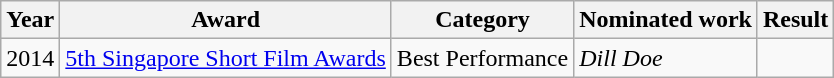<table class="wikitable sortable">
<tr>
<th>Year</th>
<th>Award</th>
<th>Category</th>
<th>Nominated work</th>
<th>Result</th>
</tr>
<tr>
<td>2014</td>
<td><a href='#'>5th Singapore Short Film Awards</a></td>
<td>Best Performance</td>
<td><em>Dill Doe</em></td>
<td></td>
</tr>
</table>
